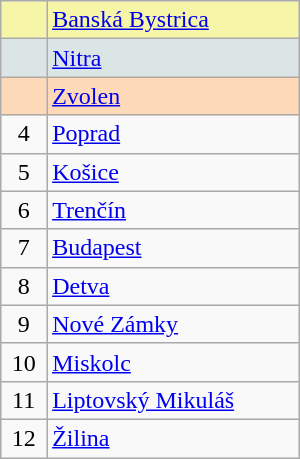<table class="wikitable" style="width:200px;">
<tr style="background:#F7F6A8;">
<td align=center></td>
<td><a href='#'>Banská Bystrica</a></td>
</tr>
<tr style="background:#DCE5E5;">
<td align=center></td>
<td><a href='#'>Nitra</a></td>
</tr>
<tr style="background:#FFDAB9;">
<td align=center></td>
<td><a href='#'>Zvolen</a></td>
</tr>
<tr>
<td align=center>4</td>
<td><a href='#'>Poprad</a></td>
</tr>
<tr>
<td align=center>5</td>
<td><a href='#'>Košice</a></td>
</tr>
<tr>
<td align=center>6</td>
<td><a href='#'>Trenčín</a></td>
</tr>
<tr>
<td align=center>7</td>
<td><a href='#'>Budapest</a></td>
</tr>
<tr>
<td align=center>8</td>
<td><a href='#'>Detva</a></td>
</tr>
<tr>
<td align=center>9</td>
<td><a href='#'>Nové Zámky</a></td>
</tr>
<tr>
<td align=center>10</td>
<td><a href='#'>Miskolc</a></td>
</tr>
<tr>
<td align=center>11</td>
<td><a href='#'>Liptovský Mikuláš</a></td>
</tr>
<tr>
<td align=center>12</td>
<td><a href='#'>Žilina</a></td>
</tr>
</table>
